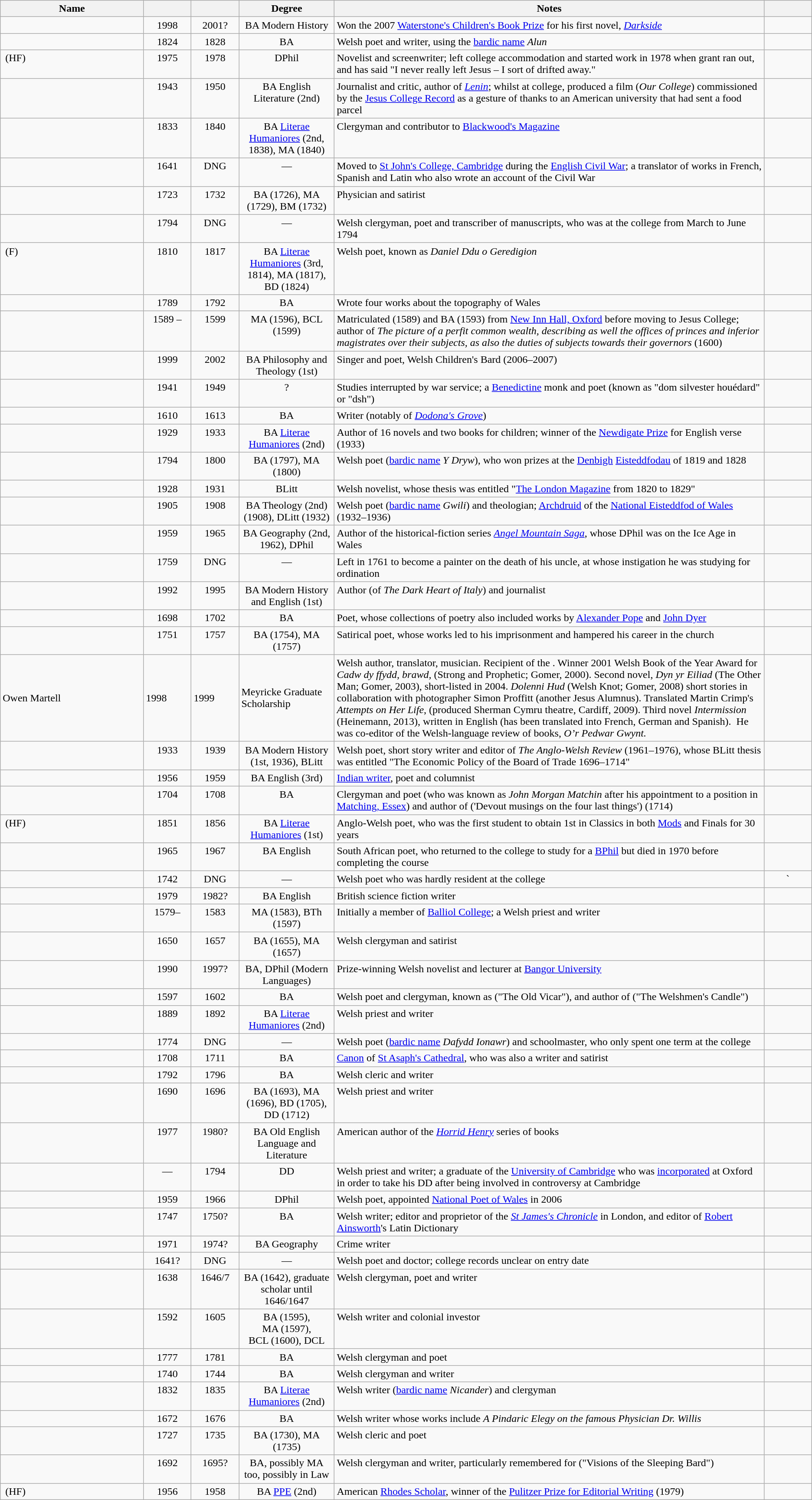<table class="wikitable sortable">
<tr>
<th width="15%">Name</th>
<th width="5%"></th>
<th width="5%"></th>
<th width="10%" class="unsortable">Degree</th>
<th width="45%" class="unsortable">Notes</th>
<th width="5%" class="unsortable"></th>
</tr>
<tr valign="top">
<td></td>
<td align="center">1998</td>
<td align="center"><span>2001</span>?</td>
<td align="center">BA Modern History</td>
<td>Won the 2007 <a href='#'>Waterstone's Children's Book Prize</a> for his first novel, <em><a href='#'>Darkside</a></em></td>
<td align="center"></td>
</tr>
<tr valign="top">
<td></td>
<td align="center">1824</td>
<td align="center">1828</td>
<td align="center">BA</td>
<td>Welsh poet and writer, using the <a href='#'>bardic name</a> <em>Alun</em></td>
<td align="center"></td>
</tr>
<tr valign="top">
<td> (HF)</td>
<td align="center">1975</td>
<td align="center">1978</td>
<td align="center">DPhil</td>
<td>Novelist and screenwriter; left college accommodation and started work in 1978 when grant ran out, and has said "I never really left Jesus – I sort of drifted away."</td>
<td align="center"></td>
</tr>
<tr valign="top">
<td></td>
<td align="center">1943</td>
<td align="center">1950</td>
<td align="center">BA English Literature (2nd)</td>
<td>Journalist and critic, author of <em><a href='#'>Lenin</a></em>; whilst at college, produced a film (<em>Our College</em>) commissioned by the <a href='#'>Jesus College Record</a> as a gesture of thanks to an American university that had sent a food parcel</td>
<td align="center"></td>
</tr>
<tr valign="top">
<td></td>
<td align="center">1833</td>
<td align="center">1840</td>
<td align="center">BA <a href='#'>Literae Humaniores</a> (2nd, 1838), MA (1840)</td>
<td>Clergyman and contributor to <a href='#'>Blackwood's Magazine</a></td>
<td align="center"></td>
</tr>
<tr valign="top">
<td></td>
<td align="center">1641</td>
<td align="center">DNG</td>
<td align="center">—</td>
<td>Moved to <a href='#'>St John's College, Cambridge</a> during the <a href='#'>English Civil War</a>; a translator of works in French, Spanish and Latin who also wrote an account of the Civil War</td>
<td align="center"></td>
</tr>
<tr valign="top">
<td></td>
<td align="center">1723</td>
<td align="center">1732</td>
<td align="center">BA (1726), MA (1729), BM (1732)</td>
<td>Physician and satirist</td>
<td align="center"></td>
</tr>
<tr valign="top">
<td></td>
<td align="center">1794</td>
<td align="center">DNG</td>
<td align="center">—</td>
<td>Welsh clergyman, poet and transcriber of manuscripts, who was at the college from March to June 1794</td>
<td align="center"></td>
</tr>
<tr valign="top">
<td> (F)</td>
<td align="center">1810</td>
<td align="center">1817</td>
<td align="center">BA <a href='#'>Literae Humaniores</a> (3rd, 1814), MA (1817), BD (1824)</td>
<td>Welsh poet, known as <em>Daniel Ddu o Geredigion</em></td>
<td align="center"></td>
</tr>
<tr valign="top">
<td></td>
<td align="center">1789</td>
<td align="center">1792</td>
<td align="center">BA</td>
<td>Wrote four works about the topography of Wales</td>
<td align="center"></td>
</tr>
<tr valign="top">
<td></td>
<td align="center"><span>1589</span> –</td>
<td align="center">1599</td>
<td align="center">MA (1596), BCL (1599)</td>
<td>Matriculated (1589) and BA (1593) from <a href='#'>New Inn Hall, Oxford</a> before moving to Jesus College; author of <em>The picture of a perfit common wealth, describing as well the offices of princes and inferior magistrates over their subjects, as also the duties of subjects towards their governors</em> (1600)</td>
<td align="center"></td>
</tr>
<tr valign="top">
<td></td>
<td align="center">1999</td>
<td align="center">2002</td>
<td align="center">BA Philosophy and Theology (1st)</td>
<td>Singer and poet, Welsh Children's Bard (2006–2007)</td>
<td align="center"></td>
</tr>
<tr valign="top">
<td></td>
<td align="center">1941</td>
<td align="center">1949</td>
<td align="center">?</td>
<td>Studies interrupted by war service; a <a href='#'>Benedictine</a> monk and poet (known as "dom silvester houédard" or "dsh")</td>
<td align="center"></td>
</tr>
<tr valign="top">
<td></td>
<td align="center">1610</td>
<td align="center">1613</td>
<td align="center">BA</td>
<td>Writer (notably of <em><a href='#'>Dodona's Grove</a></em>)</td>
<td align="center"></td>
</tr>
<tr valign="top">
<td></td>
<td align="center">1929</td>
<td align="center">1933</td>
<td align="center">BA <a href='#'>Literae Humaniores</a> (2nd)</td>
<td>Author of 16 novels and two books for children; winner of the <a href='#'>Newdigate Prize</a> for English verse (1933)</td>
<td align="center"></td>
</tr>
<tr valign="top">
<td></td>
<td align="center">1794</td>
<td align="center">1800</td>
<td align="center">BA (1797), MA (1800)</td>
<td>Welsh poet (<a href='#'>bardic name</a> <em>Y Dryw</em>), who won prizes at the <a href='#'>Denbigh</a> <a href='#'>Eisteddfodau</a> of 1819 and 1828</td>
<td align="center"></td>
</tr>
<tr valign="top">
<td></td>
<td align="center">1928</td>
<td align="center">1931</td>
<td align="center">BLitt</td>
<td>Welsh novelist, whose thesis was entitled "<a href='#'>The London Magazine</a> from 1820 to 1829"</td>
<td align="center"></td>
</tr>
<tr valign="top">
<td></td>
<td align="center">1905</td>
<td align="center">1908</td>
<td align="center">BA Theology (2nd) (1908), DLitt (1932)</td>
<td>Welsh poet (<a href='#'>bardic name</a> <em>Gwili</em>) and theologian; <a href='#'>Archdruid</a> of the <a href='#'>National Eisteddfod of Wales</a> (1932–1936)</td>
<td align="center"></td>
</tr>
<tr valign="top">
<td></td>
<td align="center">1959</td>
<td align="center">1965</td>
<td align="center">BA Geography (2nd, 1962), DPhil</td>
<td>Author of the historical-fiction series <em><a href='#'>Angel Mountain Saga</a></em>, whose DPhil was on the Ice Age in Wales</td>
<td align="center"></td>
</tr>
<tr valign="top">
<td></td>
<td align="center">1759</td>
<td align="center">DNG</td>
<td align="center">—</td>
<td>Left in 1761 to become a painter on the death of his uncle, at whose instigation he was studying for ordination</td>
<td align="center"></td>
</tr>
<tr valign="top">
<td></td>
<td align="center">1992</td>
<td align="center">1995</td>
<td align="center">BA Modern History and English (1st)</td>
<td>Author (of <em>The Dark Heart of Italy</em>) and journalist</td>
<td align="center"></td>
</tr>
<tr valign="top">
<td></td>
<td align="center">1698</td>
<td align="center">1702</td>
<td align="center">BA</td>
<td>Poet, whose collections of poetry also included works by <a href='#'>Alexander Pope</a> and <a href='#'>John Dyer</a></td>
<td align="center"></td>
</tr>
<tr valign="top">
<td></td>
<td align="center">1751</td>
<td align="center">1757</td>
<td align="center">BA (1754), MA (1757)</td>
<td>Satirical poet, whose works led to his imprisonment and hampered his career in the church</td>
<td align="center"></td>
</tr>
<tr>
<td>Owen Martell</td>
<td>1998</td>
<td>1999</td>
<td>Meyricke Graduate Scholarship</td>
<td>Welsh author, translator, musician. Recipient of the . Winner 2001 Welsh Book of the Year Award for <em>Cadw dy ffydd, brawd,</em> (Strong and Prophetic; Gomer, 2000). Second novel, <em>Dyn yr Eiliad</em> (The Other Man; Gomer, 2003), short-listed in 2004.  <em>Dolenni Hud</em> (Welsh Knot; Gomer, 2008) short stories in collaboration with photographer Simon Proffitt (another Jesus Alumnus). Translated Martin Crimp's <em>Attempts on Her Life</em>, (produced Sherman Cymru theatre, Cardiff, 2009). Third novel <em>Intermission</em> (Heinemann, 2013), written in English (has been translated into French, German and Spanish).  He was co-editor of the Welsh-language review of books, <em>O’r Pedwar Gwynt.</em></td>
<td></td>
</tr>
<tr valign="top">
<td></td>
<td align="center">1933</td>
<td align="center">1939</td>
<td align="center">BA Modern History (1st, 1936), BLitt</td>
<td>Welsh poet, short story writer and editor of <em>The Anglo-Welsh Review</em> (1961–1976), whose BLitt thesis was entitled "The Economic Policy of the Board of Trade 1696–1714"</td>
<td align="center"></td>
</tr>
<tr valign="top">
<td></td>
<td align="center">1956</td>
<td align="center">1959</td>
<td align="center">BA English (3rd)</td>
<td><a href='#'>Indian writer</a>, poet and columnist</td>
<td align="center"></td>
</tr>
<tr valign="top">
<td></td>
<td align="center">1704</td>
<td align="center">1708</td>
<td align="center">BA</td>
<td>Clergyman and poet (who was known as <em>John Morgan Matchin</em> after his appointment to a position in <a href='#'>Matching, Essex</a>) and author of <em></em> ('Devout musings on the four last things') (1714)</td>
<td align="center"></td>
</tr>
<tr valign="top">
<td> (HF)</td>
<td align="center">1851</td>
<td align="center">1856</td>
<td align="center">BA <a href='#'>Literae Humaniores</a> (1st)</td>
<td>Anglo-Welsh poet, who was the first student to obtain 1st in Classics in both <a href='#'>Mods</a> and Finals for 30 years</td>
<td align="center"></td>
</tr>
<tr valign="top">
<td></td>
<td align="center">1965</td>
<td align="center">1967</td>
<td align="center">BA English</td>
<td>South African poet, who returned to the college to study for a <a href='#'>BPhil</a> but died in 1970 before completing the course</td>
<td align="center"></td>
</tr>
<tr valign="top">
<td></td>
<td align="center">1742</td>
<td align="center">DNG</td>
<td align="center">—</td>
<td>Welsh poet who was hardly resident at the college</td>
<td align="center">`</td>
</tr>
<tr valign="top">
<td></td>
<td align="center">1979</td>
<td align="center"><span>1982</span>?</td>
<td align="center">BA English</td>
<td>British science fiction writer</td>
<td align="center"></td>
</tr>
<tr valign="top">
<td></td>
<td align="center"><span>1579</span>–</td>
<td align="center">1583</td>
<td align="center">MA (1583), BTh (1597)</td>
<td>Initially a member of <a href='#'>Balliol College</a>; a Welsh priest and writer</td>
<td align="center"></td>
</tr>
<tr valign="top">
<td></td>
<td align="center">1650</td>
<td align="center">1657</td>
<td align="center">BA (1655), MA (1657)</td>
<td>Welsh clergyman and satirist</td>
<td align="center"></td>
</tr>
<tr valign="top">
<td></td>
<td align="center">1990</td>
<td align="center"><span>1997</span>?</td>
<td align="center">BA, DPhil (Modern Languages)</td>
<td>Prize-winning Welsh novelist and lecturer at <a href='#'>Bangor University</a></td>
<td align="center"></td>
</tr>
<tr valign="top">
<td></td>
<td align="center">1597</td>
<td align="center">1602</td>
<td align="center">BA</td>
<td>Welsh poet and clergyman, known as <em></em> ("The Old Vicar"), and author of <em></em> ("The Welshmen's Candle")</td>
<td align="center"></td>
</tr>
<tr valign="top">
<td></td>
<td align="center">1889</td>
<td align="center">1892</td>
<td align="center">BA <a href='#'>Literae Humaniores</a> (2nd)</td>
<td>Welsh priest and writer</td>
<td align="center"></td>
</tr>
<tr valign="top">
<td></td>
<td align="center">1774</td>
<td align="center">DNG</td>
<td align="center">—</td>
<td>Welsh poet (<a href='#'>bardic name</a> <em>Dafydd Ionawr</em>) and schoolmaster, who only spent one term at the college</td>
<td align="center"></td>
</tr>
<tr valign="top">
<td></td>
<td align="center">1708</td>
<td align="center">1711</td>
<td align="center">BA</td>
<td><a href='#'>Canon</a> of <a href='#'>St Asaph's Cathedral</a>, who was also a writer and satirist</td>
<td align="center"></td>
</tr>
<tr valign="top">
<td></td>
<td align="center">1792</td>
<td align="center">1796</td>
<td align="center">BA</td>
<td>Welsh cleric and writer</td>
<td align="center"></td>
</tr>
<tr valign="top">
<td></td>
<td align="center">1690</td>
<td align="center">1696</td>
<td align="center">BA (1693), MA (1696), BD (1705), DD (1712)</td>
<td>Welsh priest and writer</td>
<td align="center"></td>
</tr>
<tr valign="top">
<td></td>
<td align="center">1977</td>
<td align="center"><span>1980</span>?</td>
<td align="center">BA Old English Language and Literature</td>
<td>American author of the <em><a href='#'>Horrid Henry</a></em> series of books</td>
<td align="center"></td>
</tr>
<tr valign="top">
<td></td>
<td align="center">—</td>
<td align="center">1794</td>
<td align="center">DD</td>
<td>Welsh priest and writer; a graduate of the <a href='#'>University of Cambridge</a> who was <a href='#'>incorporated</a> at Oxford in order to take his DD after being involved in controversy at Cambridge</td>
<td align="center"></td>
</tr>
<tr valign="top">
<td></td>
<td align="center">1959</td>
<td align="center">1966</td>
<td align="center">DPhil</td>
<td>Welsh poet, appointed <a href='#'>National Poet of Wales</a> in 2006</td>
<td align="center"></td>
</tr>
<tr valign="top">
<td></td>
<td align="center">1747</td>
<td align="center"><span>1750</span>?</td>
<td align="center">BA</td>
<td>Welsh writer; editor and proprietor of the <em><a href='#'>St James's Chronicle</a></em> in London, and editor of <a href='#'>Robert Ainsworth</a>'s Latin Dictionary</td>
<td align="center"></td>
</tr>
<tr valign="top">
<td></td>
<td align="center">1971</td>
<td align="center"><span>1974</span>?</td>
<td align="center">BA Geography</td>
<td>Crime writer</td>
<td align="center"></td>
</tr>
<tr valign="top">
<td></td>
<td align="center">1641?</td>
<td align="center">DNG</td>
<td align="center">—</td>
<td>Welsh poet and doctor; college records unclear on entry date</td>
<td align="center"></td>
</tr>
<tr valign="top">
<td></td>
<td align="center">1638</td>
<td align="center">1646/7</td>
<td align="center">BA (1642), graduate scholar until 1646/1647</td>
<td>Welsh clergyman, poet and writer</td>
<td align="center"></td>
</tr>
<tr valign="top">
<td></td>
<td align="center">1592</td>
<td align="center">1605</td>
<td align="center">BA (1595), MA (1597), BCL (1600), DCL</td>
<td>Welsh writer and colonial investor</td>
<td align="center"></td>
</tr>
<tr valign="top">
<td></td>
<td align="center">1777</td>
<td align="center">1781</td>
<td align="center">BA</td>
<td>Welsh clergyman and poet</td>
<td align="center"></td>
</tr>
<tr valign="top">
<td></td>
<td align="center">1740</td>
<td align="center">1744</td>
<td align="center">BA</td>
<td>Welsh clergyman and writer</td>
<td align="center"></td>
</tr>
<tr valign="top">
<td></td>
<td align="center">1832</td>
<td align="center">1835</td>
<td align="center">BA <a href='#'>Literae Humaniores</a> (2nd)</td>
<td>Welsh writer (<a href='#'>bardic name</a> <em>Nicander</em>) and clergyman</td>
<td align="center"></td>
</tr>
<tr valign="top">
<td></td>
<td align="center">1672</td>
<td align="center">1676</td>
<td align="center">BA</td>
<td>Welsh writer whose works include <em>A Pindaric Elegy on the famous Physician Dr. Willis</em></td>
<td align="center"></td>
</tr>
<tr valign="top">
<td></td>
<td align="center">1727</td>
<td align="center">1735</td>
<td align="center">BA (1730), MA (1735)</td>
<td>Welsh cleric and poet</td>
<td align="center"></td>
</tr>
<tr valign="top">
<td></td>
<td align="center">1692</td>
<td align="center"><span>1695</span>?</td>
<td align="center">BA, possibly MA too, possibly in Law</td>
<td>Welsh clergyman and writer, particularly remembered for <em></em> ("Visions of the Sleeping Bard")</td>
<td align="center"></td>
</tr>
<tr valign="top">
<td> (HF)</td>
<td align="center">1956</td>
<td align="center">1958</td>
<td align="center">BA <a href='#'>PPE</a> (2nd)</td>
<td>American <a href='#'>Rhodes Scholar</a>, winner of the <a href='#'>Pulitzer Prize for Editorial Writing</a> (1979)</td>
<td align="center"></td>
</tr>
</table>
